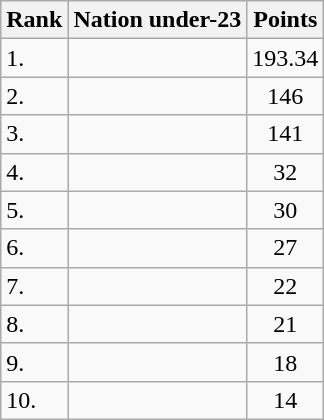<table class="wikitable sortable">
<tr>
<th>Rank</th>
<th>Nation under-23</th>
<th>Points</th>
</tr>
<tr>
<td>1.</td>
<td></td>
<td align=center>193.34</td>
</tr>
<tr>
<td>2.</td>
<td></td>
<td align=center>146</td>
</tr>
<tr>
<td>3.</td>
<td></td>
<td align=center>141</td>
</tr>
<tr>
<td>4.</td>
<td></td>
<td align=center>32</td>
</tr>
<tr>
<td>5.</td>
<td></td>
<td align=center>30</td>
</tr>
<tr>
<td>6.</td>
<td></td>
<td align=center>27</td>
</tr>
<tr>
<td>7.</td>
<td></td>
<td align=center>22</td>
</tr>
<tr>
<td>8.</td>
<td></td>
<td align=center>21</td>
</tr>
<tr>
<td>9.</td>
<td></td>
<td align=center>18</td>
</tr>
<tr>
<td>10.</td>
<td></td>
<td align=center>14</td>
</tr>
</table>
